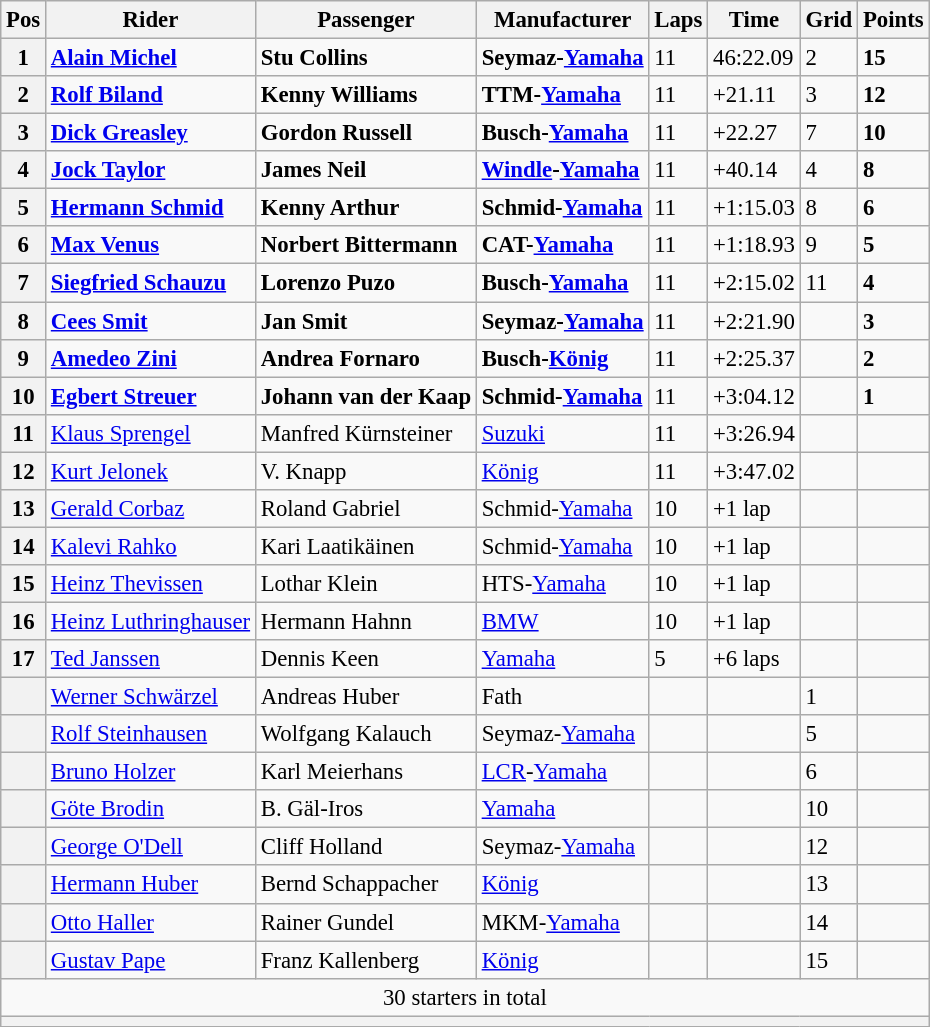<table class="wikitable" style="font-size: 95%;">
<tr>
<th>Pos</th>
<th>Rider</th>
<th>Passenger</th>
<th>Manufacturer</th>
<th>Laps</th>
<th>Time</th>
<th>Grid</th>
<th>Points</th>
</tr>
<tr>
<th>1</th>
<td> <strong><a href='#'>Alain Michel</a></strong></td>
<td> <strong>Stu Collins</strong></td>
<td><strong>Seymaz-<a href='#'>Yamaha</a></strong></td>
<td>11</td>
<td>46:22.09</td>
<td>2</td>
<td><strong>15</strong></td>
</tr>
<tr>
<th>2</th>
<td> <strong><a href='#'>Rolf Biland</a></strong></td>
<td> <strong>Kenny Williams</strong></td>
<td><strong>TTM-<a href='#'>Yamaha</a></strong></td>
<td>11</td>
<td>+21.11</td>
<td>3</td>
<td><strong>12</strong></td>
</tr>
<tr>
<th>3</th>
<td> <strong><a href='#'>Dick Greasley</a></strong></td>
<td> <strong>Gordon Russell</strong></td>
<td><strong>Busch-<a href='#'>Yamaha</a></strong></td>
<td>11</td>
<td>+22.27</td>
<td>7</td>
<td><strong>10</strong></td>
</tr>
<tr>
<th>4</th>
<td> <strong><a href='#'>Jock Taylor</a></strong></td>
<td> <strong>James Neil</strong></td>
<td><strong><a href='#'>Windle</a>-<a href='#'>Yamaha</a></strong></td>
<td>11</td>
<td>+40.14</td>
<td>4</td>
<td><strong>8</strong></td>
</tr>
<tr>
<th>5</th>
<td> <strong><a href='#'>Hermann Schmid</a></strong></td>
<td> <strong>Kenny Arthur</strong></td>
<td><strong>Schmid-<a href='#'>Yamaha</a></strong></td>
<td>11</td>
<td>+1:15.03</td>
<td>8</td>
<td><strong>6</strong></td>
</tr>
<tr>
<th>6</th>
<td> <strong><a href='#'>Max Venus</a></strong></td>
<td> <strong>Norbert Bittermann</strong></td>
<td><strong>CAT-<a href='#'>Yamaha</a></strong></td>
<td>11</td>
<td>+1:18.93</td>
<td>9</td>
<td><strong>5</strong></td>
</tr>
<tr>
<th>7</th>
<td> <strong><a href='#'>Siegfried Schauzu</a></strong></td>
<td> <strong>Lorenzo Puzo</strong></td>
<td><strong>Busch-<a href='#'>Yamaha</a></strong></td>
<td>11</td>
<td>+2:15.02</td>
<td>11</td>
<td><strong>4</strong></td>
</tr>
<tr>
<th>8</th>
<td> <strong><a href='#'>Cees Smit</a></strong></td>
<td> <strong>Jan Smit</strong></td>
<td><strong>Seymaz-<a href='#'>Yamaha</a></strong></td>
<td>11</td>
<td>+2:21.90</td>
<td></td>
<td><strong>3</strong></td>
</tr>
<tr>
<th>9</th>
<td> <strong><a href='#'>Amedeo Zini</a></strong></td>
<td> <strong>Andrea Fornaro</strong></td>
<td><strong>Busch-<a href='#'>König</a></strong></td>
<td>11</td>
<td>+2:25.37</td>
<td></td>
<td><strong>2</strong></td>
</tr>
<tr>
<th>10</th>
<td> <strong><a href='#'>Egbert Streuer</a></strong></td>
<td> <strong>Johann van der Kaap</strong></td>
<td><strong>Schmid-<a href='#'>Yamaha</a></strong></td>
<td>11</td>
<td>+3:04.12</td>
<td></td>
<td><strong>1</strong></td>
</tr>
<tr>
<th>11</th>
<td> <a href='#'>Klaus Sprengel</a></td>
<td> Manfred Kürnsteiner</td>
<td><a href='#'>Suzuki</a></td>
<td>11</td>
<td>+3:26.94</td>
<td></td>
<td></td>
</tr>
<tr>
<th>12</th>
<td> <a href='#'>Kurt Jelonek</a></td>
<td> V. Knapp</td>
<td><a href='#'>König</a></td>
<td>11</td>
<td>+3:47.02</td>
<td></td>
<td></td>
</tr>
<tr>
<th>13</th>
<td> <a href='#'>Gerald Corbaz</a></td>
<td> Roland Gabriel</td>
<td>Schmid-<a href='#'>Yamaha</a></td>
<td>10</td>
<td>+1 lap</td>
<td></td>
<td></td>
</tr>
<tr>
<th>14</th>
<td> <a href='#'>Kalevi Rahko</a></td>
<td> Kari Laatikäinen</td>
<td>Schmid-<a href='#'>Yamaha</a></td>
<td>10</td>
<td>+1 lap</td>
<td></td>
<td></td>
</tr>
<tr>
<th>15</th>
<td> <a href='#'>Heinz Thevissen</a></td>
<td> Lothar Klein</td>
<td>HTS-<a href='#'>Yamaha</a></td>
<td>10</td>
<td>+1 lap</td>
<td></td>
<td></td>
</tr>
<tr>
<th>16</th>
<td> <a href='#'>Heinz Luthringhauser</a></td>
<td> Hermann Hahnn</td>
<td><a href='#'>BMW</a></td>
<td>10</td>
<td>+1 lap</td>
<td></td>
<td></td>
</tr>
<tr>
<th>17</th>
<td> <a href='#'>Ted Janssen</a></td>
<td> Dennis Keen</td>
<td><a href='#'>Yamaha</a></td>
<td>5</td>
<td>+6 laps</td>
<td></td>
<td></td>
</tr>
<tr>
<th></th>
<td> <a href='#'>Werner Schwärzel</a></td>
<td> Andreas Huber</td>
<td>Fath</td>
<td></td>
<td></td>
<td>1</td>
<td></td>
</tr>
<tr>
<th></th>
<td> <a href='#'>Rolf Steinhausen</a></td>
<td> Wolfgang Kalauch</td>
<td>Seymaz-<a href='#'>Yamaha</a></td>
<td></td>
<td></td>
<td>5</td>
<td></td>
</tr>
<tr>
<th></th>
<td> <a href='#'>Bruno Holzer</a></td>
<td> Karl Meierhans</td>
<td><a href='#'>LCR</a>-<a href='#'>Yamaha</a></td>
<td></td>
<td></td>
<td>6</td>
<td></td>
</tr>
<tr>
<th></th>
<td> <a href='#'>Göte Brodin</a></td>
<td> B. Gäl-Iros</td>
<td><a href='#'>Yamaha</a></td>
<td></td>
<td></td>
<td>10</td>
<td></td>
</tr>
<tr>
<th></th>
<td> <a href='#'>George O'Dell</a></td>
<td> Cliff Holland</td>
<td>Seymaz-<a href='#'>Yamaha</a></td>
<td></td>
<td></td>
<td>12</td>
<td></td>
</tr>
<tr>
<th></th>
<td> <a href='#'>Hermann Huber</a></td>
<td> Bernd Schappacher</td>
<td><a href='#'>König</a></td>
<td></td>
<td></td>
<td>13</td>
<td></td>
</tr>
<tr>
<th></th>
<td> <a href='#'>Otto Haller</a></td>
<td> Rainer Gundel</td>
<td>MKM-<a href='#'>Yamaha</a></td>
<td></td>
<td></td>
<td>14</td>
<td></td>
</tr>
<tr>
<th></th>
<td> <a href='#'>Gustav Pape</a></td>
<td> Franz Kallenberg</td>
<td><a href='#'>König</a></td>
<td></td>
<td></td>
<td>15</td>
<td></td>
</tr>
<tr>
<td colspan=8 align=center>30 starters in total</td>
</tr>
<tr>
<th colspan=8></th>
</tr>
</table>
